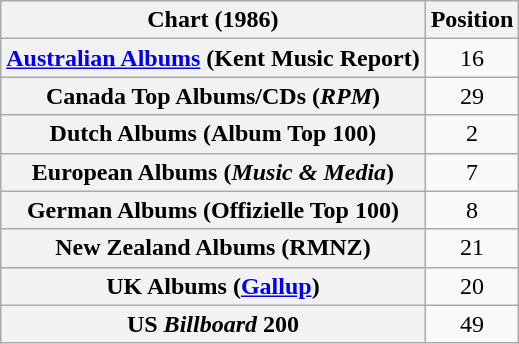<table class="wikitable sortable plainrowheaders" style="text-align:center">
<tr>
<th scope="col">Chart (1986)</th>
<th scope="col">Position</th>
</tr>
<tr>
<th scope="row"><a href='#'>Australian Albums</a> (Kent Music Report)</th>
<td>16</td>
</tr>
<tr>
<th scope="row">Canada Top Albums/CDs (<em>RPM</em>)</th>
<td>29</td>
</tr>
<tr>
<th scope="row">Dutch Albums (Album Top 100)</th>
<td>2</td>
</tr>
<tr>
<th scope="row">European Albums (<em>Music & Media</em>)</th>
<td>7</td>
</tr>
<tr>
<th scope="row">German Albums (Offizielle Top 100)</th>
<td>8</td>
</tr>
<tr>
<th scope="row">New Zealand Albums (RMNZ)</th>
<td>21</td>
</tr>
<tr>
<th scope="row">UK Albums (<a href='#'>Gallup</a>)</th>
<td>20</td>
</tr>
<tr>
<th scope="row">US <em>Billboard</em> 200</th>
<td>49</td>
</tr>
</table>
